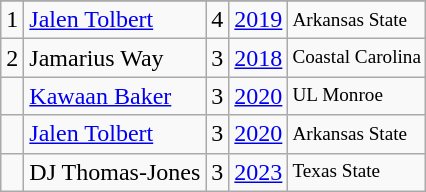<table class="wikitable">
<tr>
</tr>
<tr>
<td>1</td>
<td><a href='#'>Jalen Tolbert</a></td>
<td>4</td>
<td><a href='#'>2019</a></td>
<td style="font-size:80%;">Arkansas State</td>
</tr>
<tr>
<td>2</td>
<td>Jamarius Way</td>
<td>3</td>
<td><a href='#'>2018</a></td>
<td style="font-size:80%;">Coastal Carolina</td>
</tr>
<tr>
<td></td>
<td><a href='#'>Kawaan Baker</a></td>
<td>3</td>
<td><a href='#'>2020</a></td>
<td style="font-size:80%;">UL Monroe</td>
</tr>
<tr>
<td></td>
<td><a href='#'>Jalen Tolbert</a></td>
<td>3</td>
<td><a href='#'>2020</a></td>
<td style="font-size:80%;">Arkansas State</td>
</tr>
<tr>
<td></td>
<td>DJ Thomas-Jones</td>
<td>3</td>
<td><a href='#'>2023</a></td>
<td style="font-size:80%;">Texas State</td>
</tr>
</table>
